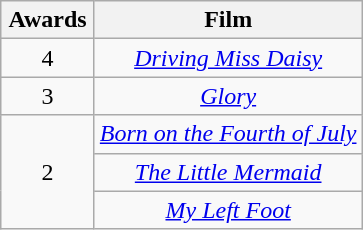<table class="wikitable" style="text-align: center;">
<tr>
<th scope="col" style="width:55px;">Awards</th>
<th scope="col" style="text-align:center;">Film</th>
</tr>
<tr>
<td style="text-align: center;">4</td>
<td><em><a href='#'>Driving Miss Daisy</a></em></td>
</tr>
<tr>
<td style="text-align: center;">3</td>
<td><em><a href='#'>Glory</a></em></td>
</tr>
<tr>
<td rowspan=3 style="text-align:center">2</td>
<td><em><a href='#'>Born on the Fourth of July</a></em></td>
</tr>
<tr>
<td><em><a href='#'>The Little Mermaid</a></em></td>
</tr>
<tr>
<td><em><a href='#'>My Left Foot</a></em></td>
</tr>
</table>
